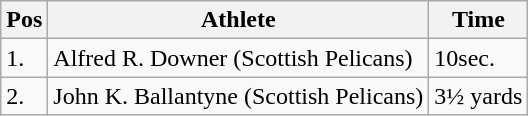<table class="wikitable">
<tr>
<th>Pos</th>
<th>Athlete</th>
<th>Time</th>
</tr>
<tr>
<td>1.</td>
<td>Alfred R. Downer (Scottish Pelicans)</td>
<td>10sec.</td>
</tr>
<tr>
<td>2.</td>
<td>John K. Ballantyne (Scottish Pelicans)</td>
<td>3½ yards</td>
</tr>
</table>
